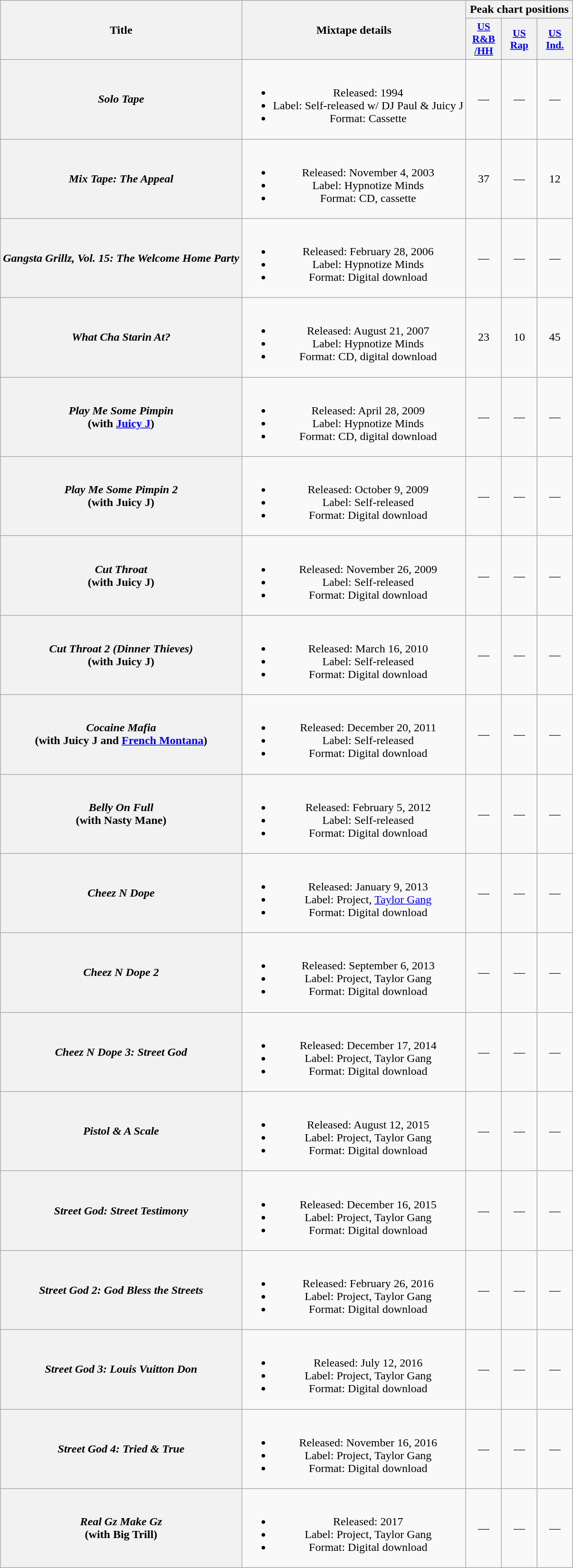<table class="wikitable plainrowheaders" style="text-align:center;">
<tr>
<th rowspan="2">Title</th>
<th rowspan="2">Mixtape details</th>
<th colspan="3">Peak chart positions</th>
</tr>
<tr>
<th scope="col" style="width:3em;font-size:90%;"><a href='#'>US<br>R&B<br>/HH</a><br></th>
<th scope="col" style="width:3em;font-size:90%;"><a href='#'>US<br>Rap</a><br></th>
<th scope="col" style="width:3em;font-size:90%;"><a href='#'>US<br>Ind.</a><br></th>
</tr>
<tr>
<th scope="row"><em>Solo Tape</em></th>
<td><br><ul><li>Released: 1994</li><li>Label: Self-released w/ DJ Paul & Juicy J</li><li>Format: Cassette</li></ul></td>
<td>—</td>
<td>—</td>
<td>—</td>
</tr>
<tr>
<th scope="row"><em>Mix Tape: The Appeal</em></th>
<td><br><ul><li>Released: November 4, 2003</li><li>Label: Hypnotize Minds</li><li>Format: CD, cassette</li></ul></td>
<td>37</td>
<td>—</td>
<td>12</td>
</tr>
<tr>
<th scope="row"><em>Gangsta Grillz, Vol. 15: The Welcome Home Party</em></th>
<td><br><ul><li>Released: February 28, 2006</li><li>Label: Hypnotize Minds</li><li>Format: Digital download</li></ul></td>
<td>—</td>
<td>—</td>
<td>—</td>
</tr>
<tr>
<th scope="row"><em>What Cha Starin At?</em></th>
<td><br><ul><li>Released: August 21, 2007</li><li>Label: Hypnotize Minds</li><li>Format: CD, digital download</li></ul></td>
<td>23</td>
<td>10</td>
<td>45</td>
</tr>
<tr>
<th scope="row"><em>Play Me Some Pimpin</em><br><span>(with <a href='#'>Juicy J</a>)</span></th>
<td><br><ul><li>Released: April 28, 2009</li><li>Label: Hypnotize Minds</li><li>Format: CD, digital download</li></ul></td>
<td>—</td>
<td>—</td>
<td>—</td>
</tr>
<tr>
<th scope="row"><em>Play Me Some Pimpin 2</em><br><span>(with Juicy J)</span></th>
<td><br><ul><li>Released: October 9, 2009</li><li>Label: Self-released</li><li>Format: Digital download</li></ul></td>
<td>—</td>
<td>—</td>
<td>—</td>
</tr>
<tr>
<th scope="row"><em>Cut Throat</em><br><span>(with Juicy J)</span></th>
<td><br><ul><li>Released: November 26, 2009</li><li>Label: Self-released</li><li>Format: Digital download</li></ul></td>
<td>—</td>
<td>—</td>
<td>—</td>
</tr>
<tr>
<th scope="row"><em>Cut Throat 2 (Dinner Thieves)</em><br><span>(with Juicy J)</span></th>
<td><br><ul><li>Released: March 16, 2010</li><li>Label: Self-released</li><li>Format: Digital download</li></ul></td>
<td>—</td>
<td>—</td>
<td>—</td>
</tr>
<tr>
<th scope="row"><em>Cocaine Mafia</em><br><span>(with Juicy J and <a href='#'>French Montana</a>)</span></th>
<td><br><ul><li>Released: December 20, 2011</li><li>Label: Self-released</li><li>Format: Digital download</li></ul></td>
<td>—</td>
<td>—</td>
<td>—</td>
</tr>
<tr>
<th scope="row"><em>Belly On Full</em><br><span>(with Nasty Mane)</span></th>
<td><br><ul><li>Released: February 5, 2012</li><li>Label: Self-released</li><li>Format: Digital download</li></ul></td>
<td>—</td>
<td>—</td>
<td>—</td>
</tr>
<tr>
<th scope="row"><em>Cheez N Dope</em></th>
<td><br><ul><li>Released: January 9, 2013</li><li>Label: Project, <a href='#'>Taylor Gang</a></li><li>Format: Digital download</li></ul></td>
<td>—</td>
<td>—</td>
<td>—</td>
</tr>
<tr>
<th scope="row"><em>Cheez N Dope 2</em></th>
<td><br><ul><li>Released: September 6, 2013</li><li>Label: Project, Taylor Gang</li><li>Format: Digital download</li></ul></td>
<td>—</td>
<td>—</td>
<td>—</td>
</tr>
<tr>
<th scope="row"><em>Cheez N Dope 3: Street God</em></th>
<td><br><ul><li>Released: December 17, 2014</li><li>Label: Project, Taylor Gang</li><li>Format: Digital download</li></ul></td>
<td>—</td>
<td>—</td>
<td>—</td>
</tr>
<tr>
<th scope="row"><em>Pistol & A Scale</em></th>
<td><br><ul><li>Released: August 12, 2015</li><li>Label: Project, Taylor Gang</li><li>Format: Digital download</li></ul></td>
<td>—</td>
<td>—</td>
<td>—</td>
</tr>
<tr>
<th scope="row"><em>Street God: Street Testimony</em></th>
<td><br><ul><li>Released: December 16, 2015</li><li>Label: Project, Taylor Gang</li><li>Format: Digital download</li></ul></td>
<td>—</td>
<td>—</td>
<td>—</td>
</tr>
<tr>
<th scope="row"><em>Street God 2: God Bless the Streets</em></th>
<td><br><ul><li>Released: February 26, 2016</li><li>Label: Project, Taylor Gang</li><li>Format: Digital download</li></ul></td>
<td>—</td>
<td>—</td>
<td>—</td>
</tr>
<tr>
<th scope="row"><em>Street God 3: Louis Vuitton Don</em></th>
<td><br><ul><li>Released: July 12, 2016</li><li>Label: Project, Taylor Gang</li><li>Format: Digital download</li></ul></td>
<td>—</td>
<td>—</td>
<td>—</td>
</tr>
<tr>
<th scope="row"><em>Street God 4: Tried & True</em></th>
<td><br><ul><li>Released: November 16, 2016</li><li>Label: Project, Taylor Gang</li><li>Format: Digital download</li></ul></td>
<td>—</td>
<td>—</td>
<td>—</td>
</tr>
<tr>
<th scope="row"><em>Real Gz Make Gz</em><br><span>(with Big Trill)</span></th>
<td><br><ul><li>Released: 2017</li><li>Label: Project, Taylor Gang</li><li>Format: Digital download</li></ul></td>
<td>—</td>
<td>—</td>
<td>—</td>
</tr>
</table>
